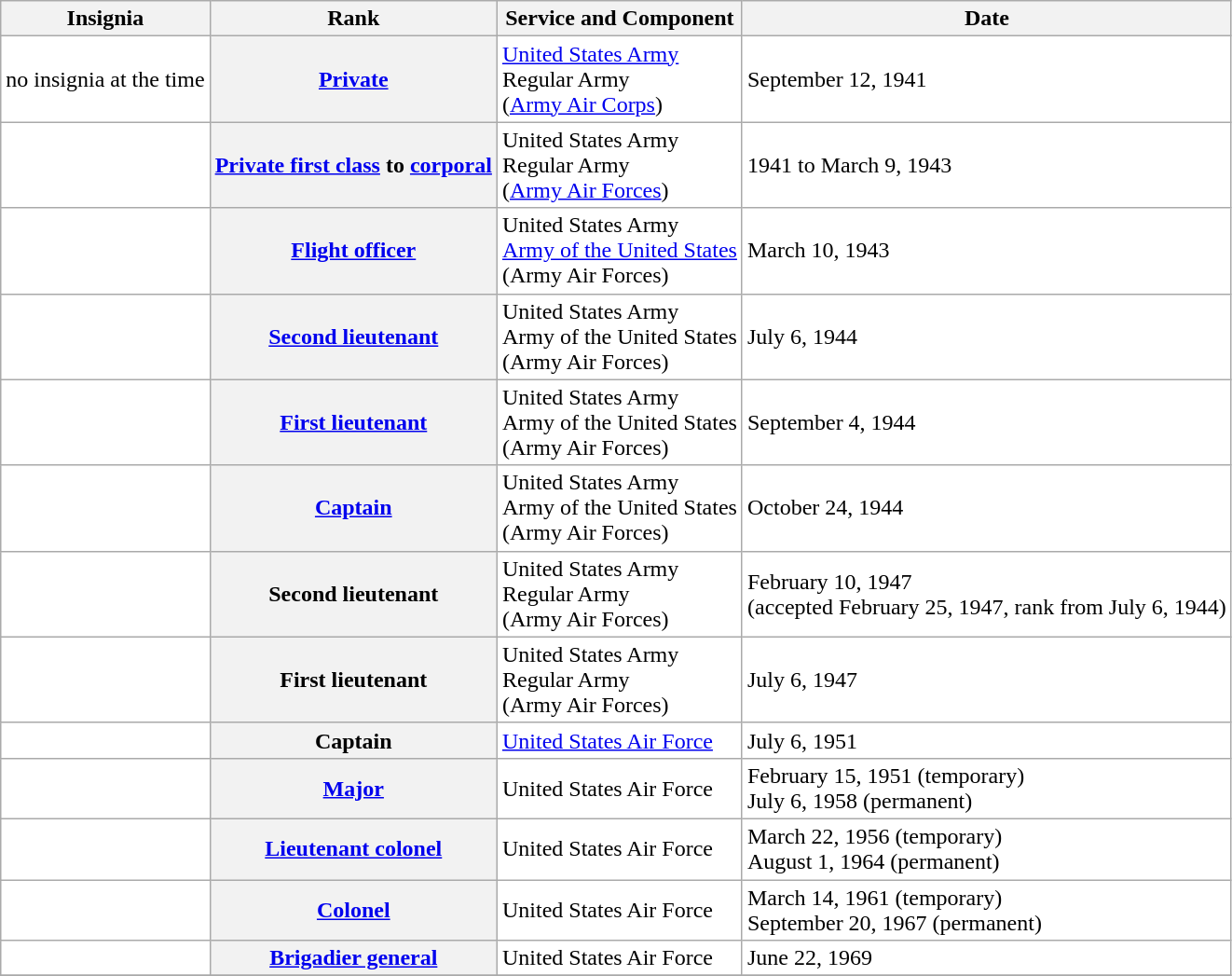<table class="wikitable plainrowheaders" style="background:white">
<tr>
<th scope="col">Insignia</th>
<th scope="col">Rank</th>
<th scope="col">Service and Component</th>
<th scope="col">Date</th>
</tr>
<tr>
<td align="center">no insignia at the time</td>
<th scope="row"><a href='#'>Private</a></th>
<td><a href='#'>United States Army</a><br>Regular Army<br>(<a href='#'>Army Air Corps</a>)</td>
<td>September 12, 1941</td>
</tr>
<tr>
<td align="center"><br></td>
<th scope="row"><a href='#'>Private first class</a> to <a href='#'>corporal</a></th>
<td>United States Army<br>Regular Army<br>(<a href='#'>Army Air Forces</a>)</td>
<td>1941 to March 9, 1943</td>
</tr>
<tr>
<td align="center"></td>
<th scope="row"><a href='#'>Flight officer</a></th>
<td>United States Army<br><a href='#'>Army of the United States</a><br>(Army Air Forces)</td>
<td>March 10, 1943</td>
</tr>
<tr>
<td align="center"></td>
<th scope="row"><a href='#'>Second lieutenant</a></th>
<td>United States Army<br>Army of the United States<br>(Army Air Forces)</td>
<td>July 6, 1944</td>
</tr>
<tr>
<td align="center"></td>
<th scope="row"><a href='#'>First lieutenant</a></th>
<td>United States Army<br>Army of the United States<br>(Army Air Forces)</td>
<td>September 4, 1944</td>
</tr>
<tr>
<td align="center"></td>
<th scope="row"><a href='#'>Captain</a></th>
<td>United States Army<br>Army of the United States<br>(Army Air Forces)</td>
<td>October 24, 1944</td>
</tr>
<tr>
<td align="center"></td>
<th scope="row">Second lieutenant</th>
<td>United States Army<br>Regular Army<br>(Army Air Forces)</td>
<td>February 10, 1947<br>(accepted February 25, 1947, rank from July 6, 1944)</td>
</tr>
<tr>
<td align="center"></td>
<th scope="row">First lieutenant</th>
<td>United States Army<br>Regular Army<br>(Army Air Forces)</td>
<td>July 6, 1947</td>
</tr>
<tr>
<td align="center"></td>
<th scope="row">Captain</th>
<td><a href='#'>United States Air Force</a></td>
<td>July 6, 1951</td>
</tr>
<tr>
<td align="center"></td>
<th scope="row"><a href='#'>Major</a></th>
<td>United States Air Force</td>
<td>February 15, 1951 (temporary)<br>July 6, 1958 (permanent)</td>
</tr>
<tr>
<td align="center"></td>
<th scope="row"><a href='#'>Lieutenant colonel</a></th>
<td>United States Air Force</td>
<td>March 22, 1956 (temporary)<br>August 1, 1964 (permanent)</td>
</tr>
<tr>
<td align="center"></td>
<th scope="row"><a href='#'>Colonel</a></th>
<td>United States Air Force</td>
<td>March 14, 1961 (temporary)<br>September 20, 1967 (permanent)</td>
</tr>
<tr>
<td align="center"></td>
<th scope="row"><a href='#'>Brigadier general</a></th>
<td>United States Air Force</td>
<td>June 22, 1969</td>
</tr>
<tr>
</tr>
</table>
